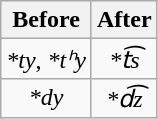<table class="wikitable" style="text-align:center;">
<tr>
<th>Before</th>
<th>After</th>
</tr>
<tr>
<td><em>*ty</em>, <em>*tʰy</em></td>
<td><em>*t͡s</em></td>
</tr>
<tr>
<td><em>*dy</em></td>
<td><em>*d͡z</em></td>
</tr>
</table>
